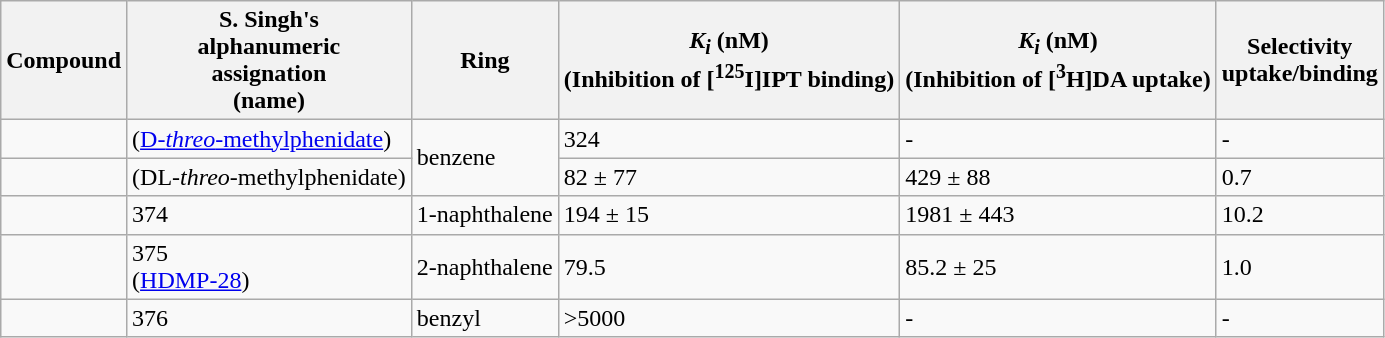<table class="wikitable sortable">
<tr>
<th>Compound</th>
<th>S. Singh's<br>alphanumeric<br>assignation<br>(name)</th>
<th>Ring</th>
<th><em>K<sub>i</sub></em> (nM)<br>(Inhibition of [<sup>125</sup>I]IPT binding)</th>
<th><em>K<sub>i</sub></em> (nM)<br>(Inhibition of [<sup>3</sup>H]DA uptake)</th>
<th>Selectivity<br>uptake/binding</th>
</tr>
<tr>
<td></td>
<td>(<a href='#'>D-<em>threo</em>-methylphenidate</a>)</td>
<td rowspan=2>benzene</td>
<td>324</td>
<td>-</td>
<td>-</td>
</tr>
<tr>
<td></td>
<td>(DL-<em>threo</em>-methylphenidate)</td>
<td>82 ± 77</td>
<td>429 ± 88</td>
<td>0.7</td>
</tr>
<tr>
<td></td>
<td>374</td>
<td>1-naphthalene</td>
<td>194 ± 15</td>
<td>1981 ± 443</td>
<td>10.2</td>
</tr>
<tr>
<td></td>
<td>375<br>(<a href='#'>HDMP-28</a>)</td>
<td>2-naphthalene</td>
<td>79.5</td>
<td>85.2 ± 25</td>
<td>1.0</td>
</tr>
<tr>
<td></td>
<td>376</td>
<td>benzyl</td>
<td>>5000</td>
<td>-</td>
<td>-</td>
</tr>
</table>
